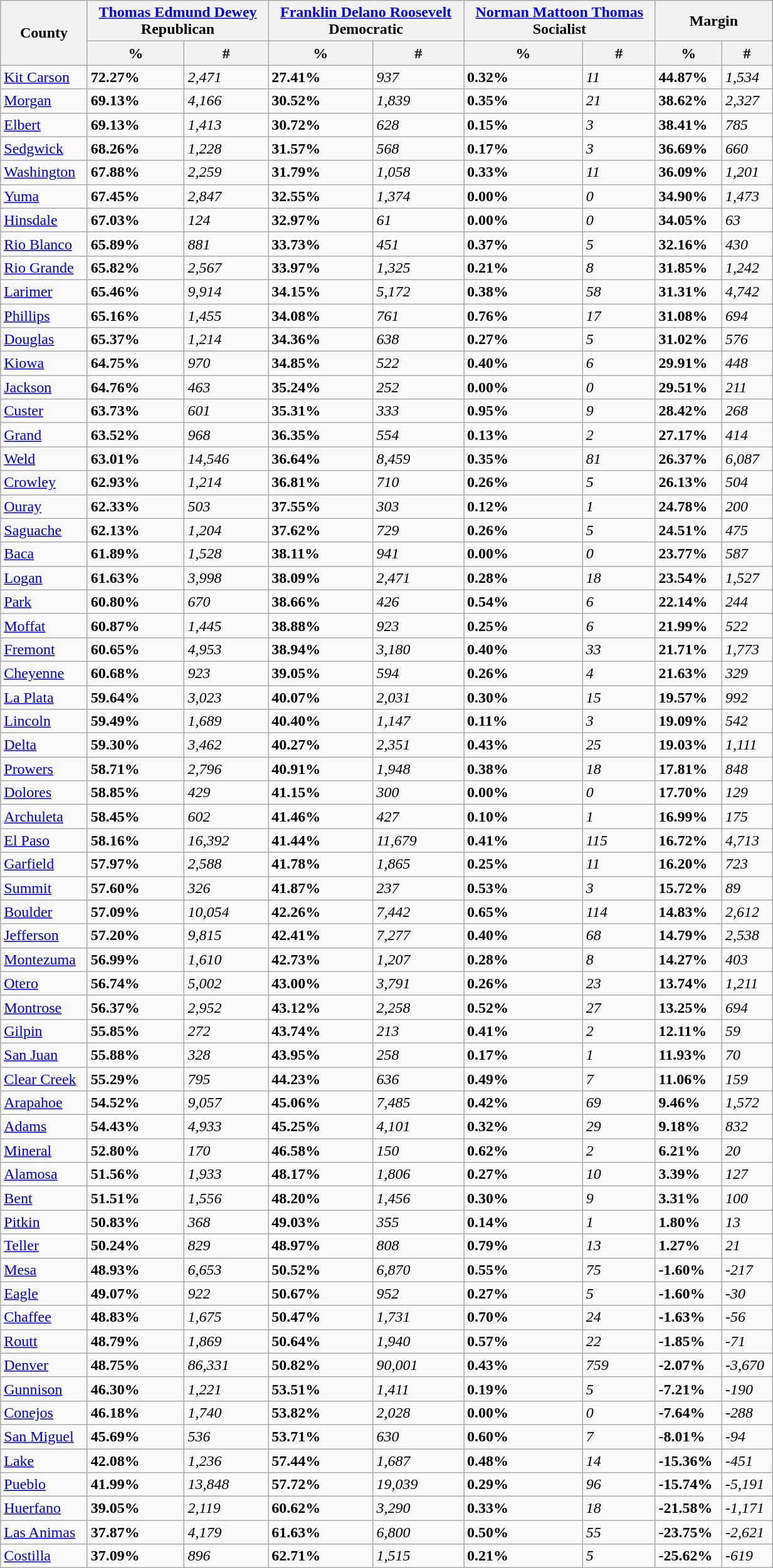<table class="wikitable sortable" width="65%">
<tr>
<th rowspan="2">County</th>
<th colspan="2"><a href='#'>Thomas Edmund Dewey</a><br>Republican</th>
<th colspan="2"><a href='#'>Franklin Delano Roosevelt</a><br>Democratic</th>
<th colspan="2"><a href='#'>Norman Mattoon Thomas</a><br>Socialist</th>
<th colspan="2">Margin</th>
</tr>
<tr>
<th data-sort-type="number">%</th>
<th data-sort-type="number">#</th>
<th data-sort-type="number">%</th>
<th data-sort-type="number">#</th>
<th data-sort-type="number">%</th>
<th data-sort-type="number">#</th>
<th data-sort-type="number">%</th>
<th data-sort-type="number">#</th>
</tr>
<tr>
<td><a href='#'>Kit Carson</a></td>
<td><strong>72.27%</strong></td>
<td><em>2,471</em></td>
<td><strong>27.41%</strong></td>
<td><em>937</em></td>
<td><strong>0.32%</strong></td>
<td><em>11</em></td>
<td><strong>44.87%</strong></td>
<td><em>1,534</em></td>
</tr>
<tr>
<td><a href='#'>Morgan</a></td>
<td><strong>69.13%</strong></td>
<td><em>4,166</em></td>
<td><strong>30.52%</strong></td>
<td><em>1,839</em></td>
<td><strong>0.35%</strong></td>
<td><em>21</em></td>
<td><strong>38.62%</strong></td>
<td><em>2,327</em></td>
</tr>
<tr>
<td><a href='#'>Elbert</a></td>
<td><strong>69.13%</strong></td>
<td><em>1,413</em></td>
<td><strong>30.72%</strong></td>
<td><em>628</em></td>
<td><strong>0.15%</strong></td>
<td><em>3</em></td>
<td><strong>38.41%</strong></td>
<td><em>785</em></td>
</tr>
<tr>
<td><a href='#'>Sedgwick</a></td>
<td><strong>68.26%</strong></td>
<td><em>1,228</em></td>
<td><strong>31.57%</strong></td>
<td><em>568</em></td>
<td><strong>0.17%</strong></td>
<td><em>3</em></td>
<td><strong>36.69%</strong></td>
<td><em>660</em></td>
</tr>
<tr>
<td><a href='#'>Washington</a></td>
<td><strong>67.88%</strong></td>
<td><em>2,259</em></td>
<td><strong>31.79%</strong></td>
<td><em>1,058</em></td>
<td><strong>0.33%</strong></td>
<td><em>11</em></td>
<td><strong>36.09%</strong></td>
<td><em>1,201</em></td>
</tr>
<tr>
<td><a href='#'>Yuma</a></td>
<td><strong>67.45%</strong></td>
<td><em>2,847</em></td>
<td><strong>32.55%</strong></td>
<td><em>1,374</em></td>
<td><strong>0.00%</strong></td>
<td><em>0</em></td>
<td><strong>34.90%</strong></td>
<td><em>1,473</em></td>
</tr>
<tr>
<td><a href='#'>Hinsdale</a></td>
<td><strong>67.03%</strong></td>
<td><em>124</em></td>
<td><strong>32.97%</strong></td>
<td><em>61</em></td>
<td><strong>0.00%</strong></td>
<td><em>0</em></td>
<td><strong>34.05%</strong></td>
<td><em>63</em></td>
</tr>
<tr>
<td><a href='#'>Rio Blanco</a></td>
<td><strong>65.89%</strong></td>
<td><em>881</em></td>
<td><strong>33.73%</strong></td>
<td><em>451</em></td>
<td><strong>0.37%</strong></td>
<td><em>5</em></td>
<td><strong>32.16%</strong></td>
<td><em>430</em></td>
</tr>
<tr>
<td><a href='#'>Rio Grande</a></td>
<td><strong>65.82%</strong></td>
<td><em>2,567</em></td>
<td><strong>33.97%</strong></td>
<td><em>1,325</em></td>
<td><strong>0.21%</strong></td>
<td><em>8</em></td>
<td><strong>31.85%</strong></td>
<td><em>1,242</em></td>
</tr>
<tr>
<td><a href='#'>Larimer</a></td>
<td><strong>65.46%</strong></td>
<td><em>9,914</em></td>
<td><strong>34.15%</strong></td>
<td><em>5,172</em></td>
<td><strong>0.38%</strong></td>
<td><em>58</em></td>
<td><strong>31.31%</strong></td>
<td><em>4,742</em></td>
</tr>
<tr>
<td><a href='#'>Phillips</a></td>
<td><strong>65.16%</strong></td>
<td><em>1,455</em></td>
<td><strong>34.08%</strong></td>
<td><em>761</em></td>
<td><strong>0.76%</strong></td>
<td><em>17</em></td>
<td><strong>31.08%</strong></td>
<td><em>694</em></td>
</tr>
<tr>
<td><a href='#'>Douglas</a></td>
<td><strong>65.37%</strong></td>
<td><em>1,214</em></td>
<td><strong>34.36%</strong></td>
<td><em>638</em></td>
<td><strong>0.27%</strong></td>
<td><em>5</em></td>
<td><strong>31.02%</strong></td>
<td><em>576</em></td>
</tr>
<tr>
<td><a href='#'>Kiowa</a></td>
<td><strong>64.75%</strong></td>
<td><em>970</em></td>
<td><strong>34.85%</strong></td>
<td><em>522</em></td>
<td><strong>0.40%</strong></td>
<td><em>6</em></td>
<td><strong>29.91%</strong></td>
<td><em>448</em></td>
</tr>
<tr>
<td><a href='#'>Jackson</a></td>
<td><strong>64.76%</strong></td>
<td><em>463</em></td>
<td><strong>35.24%</strong></td>
<td><em>252</em></td>
<td><strong>0.00%</strong></td>
<td><em>0</em></td>
<td><strong>29.51%</strong></td>
<td><em>211</em></td>
</tr>
<tr>
<td><a href='#'>Custer</a></td>
<td><strong>63.73%</strong></td>
<td><em>601</em></td>
<td><strong>35.31%</strong></td>
<td><em>333</em></td>
<td><strong>0.95%</strong></td>
<td><em>9</em></td>
<td><strong>28.42%</strong></td>
<td><em>268</em></td>
</tr>
<tr>
<td><a href='#'>Grand</a></td>
<td><strong>63.52%</strong></td>
<td><em>968</em></td>
<td><strong>36.35%</strong></td>
<td><em>554</em></td>
<td><strong>0.13%</strong></td>
<td><em>2</em></td>
<td><strong>27.17%</strong></td>
<td><em>414</em></td>
</tr>
<tr>
<td><a href='#'>Weld</a></td>
<td><strong>63.01%</strong></td>
<td><em>14,546</em></td>
<td><strong>36.64%</strong></td>
<td><em>8,459</em></td>
<td><strong>0.35%</strong></td>
<td><em>81</em></td>
<td><strong>26.37%</strong></td>
<td><em>6,087</em></td>
</tr>
<tr>
<td><a href='#'>Crowley</a></td>
<td><strong>62.93%</strong></td>
<td><em>1,214</em></td>
<td><strong>36.81%</strong></td>
<td><em>710</em></td>
<td><strong>0.26%</strong></td>
<td><em>5</em></td>
<td><strong>26.13%</strong></td>
<td><em>504</em></td>
</tr>
<tr>
<td><a href='#'>Ouray</a></td>
<td><strong>62.33%</strong></td>
<td><em>503</em></td>
<td><strong>37.55%</strong></td>
<td><em>303</em></td>
<td><strong>0.12%</strong></td>
<td><em>1</em></td>
<td><strong>24.78%</strong></td>
<td><em>200</em></td>
</tr>
<tr>
<td><a href='#'>Saguache</a></td>
<td><strong>62.13%</strong></td>
<td><em>1,204</em></td>
<td><strong>37.62%</strong></td>
<td><em>729</em></td>
<td><strong>0.26%</strong></td>
<td><em>5</em></td>
<td><strong>24.51%</strong></td>
<td><em>475</em></td>
</tr>
<tr>
<td><a href='#'>Baca</a></td>
<td><strong>61.89%</strong></td>
<td><em>1,528</em></td>
<td><strong>38.11%</strong></td>
<td><em>941</em></td>
<td><strong>0.00%</strong></td>
<td><em>0</em></td>
<td><strong>23.77%</strong></td>
<td><em>587</em></td>
</tr>
<tr>
<td><a href='#'>Logan</a></td>
<td><strong>61.63%</strong></td>
<td><em>3,998</em></td>
<td><strong>38.09%</strong></td>
<td><em>2,471</em></td>
<td><strong>0.28%</strong></td>
<td><em>18</em></td>
<td><strong>23.54%</strong></td>
<td><em>1,527</em></td>
</tr>
<tr>
<td><a href='#'>Park</a></td>
<td><strong>60.80%</strong></td>
<td><em>670</em></td>
<td><strong>38.66%</strong></td>
<td><em>426</em></td>
<td><strong>0.54%</strong></td>
<td><em>6</em></td>
<td><strong>22.14%</strong></td>
<td><em>244</em></td>
</tr>
<tr>
<td><a href='#'>Moffat</a></td>
<td><strong>60.87%</strong></td>
<td><em>1,445</em></td>
<td><strong>38.88%</strong></td>
<td><em>923</em></td>
<td><strong>0.25%</strong></td>
<td><em>6</em></td>
<td><strong>21.99%</strong></td>
<td><em>522</em></td>
</tr>
<tr>
<td><a href='#'>Fremont</a></td>
<td><strong>60.65%</strong></td>
<td><em>4,953</em></td>
<td><strong>38.94%</strong></td>
<td><em>3,180</em></td>
<td><strong>0.40%</strong></td>
<td><em>33</em></td>
<td><strong>21.71%</strong></td>
<td><em>1,773</em></td>
</tr>
<tr>
<td><a href='#'>Cheyenne</a></td>
<td><strong>60.68%</strong></td>
<td><em>923</em></td>
<td><strong>39.05%</strong></td>
<td><em>594</em></td>
<td><strong>0.26%</strong></td>
<td><em>4</em></td>
<td><strong>21.63%</strong></td>
<td><em>329</em></td>
</tr>
<tr>
<td><a href='#'>La Plata</a></td>
<td><strong>59.64%</strong></td>
<td><em>3,023</em></td>
<td><strong>40.07%</strong></td>
<td><em>2,031</em></td>
<td><strong>0.30%</strong></td>
<td><em>15</em></td>
<td><strong>19.57%</strong></td>
<td><em>992</em></td>
</tr>
<tr>
<td><a href='#'>Lincoln</a></td>
<td><strong>59.49%</strong></td>
<td><em>1,689</em></td>
<td><strong>40.40%</strong></td>
<td><em>1,147</em></td>
<td><strong>0.11%</strong></td>
<td><em>3</em></td>
<td><strong>19.09%</strong></td>
<td><em>542</em></td>
</tr>
<tr>
<td><a href='#'>Delta</a></td>
<td><strong>59.30%</strong></td>
<td><em>3,462</em></td>
<td><strong>40.27%</strong></td>
<td><em>2,351</em></td>
<td><strong>0.43%</strong></td>
<td><em>25</em></td>
<td><strong>19.03%</strong></td>
<td><em>1,111</em></td>
</tr>
<tr>
<td><a href='#'>Prowers</a></td>
<td><strong>58.71%</strong></td>
<td><em>2,796</em></td>
<td><strong>40.91%</strong></td>
<td><em>1,948</em></td>
<td><strong>0.38%</strong></td>
<td><em>18</em></td>
<td><strong>17.81%</strong></td>
<td><em>848</em></td>
</tr>
<tr>
<td><a href='#'>Dolores</a></td>
<td><strong>58.85%</strong></td>
<td><em>429</em></td>
<td><strong>41.15%</strong></td>
<td><em>300</em></td>
<td><strong>0.00%</strong></td>
<td><em>0</em></td>
<td><strong>17.70%</strong></td>
<td><em>129</em></td>
</tr>
<tr>
<td><a href='#'>Archuleta</a></td>
<td><strong>58.45%</strong></td>
<td><em>602</em></td>
<td><strong>41.46%</strong></td>
<td><em>427</em></td>
<td><strong>0.10%</strong></td>
<td><em>1</em></td>
<td><strong>16.99%</strong></td>
<td><em>175</em></td>
</tr>
<tr>
<td><a href='#'>El Paso</a></td>
<td><strong>58.16%</strong></td>
<td><em>16,392</em></td>
<td><strong>41.44%</strong></td>
<td><em>11,679</em></td>
<td><strong>0.41%</strong></td>
<td><em>115</em></td>
<td><strong>16.72%</strong></td>
<td><em>4,713</em></td>
</tr>
<tr>
<td><a href='#'>Garfield</a></td>
<td><strong>57.97%</strong></td>
<td><em>2,588</em></td>
<td><strong>41.78%</strong></td>
<td><em>1,865</em></td>
<td><strong>0.25%</strong></td>
<td><em>11</em></td>
<td><strong>16.20%</strong></td>
<td><em>723</em></td>
</tr>
<tr>
<td><a href='#'>Summit</a></td>
<td><strong>57.60%</strong></td>
<td><em>326</em></td>
<td><strong>41.87%</strong></td>
<td><em>237</em></td>
<td><strong>0.53%</strong></td>
<td><em>3</em></td>
<td><strong>15.72%</strong></td>
<td><em>89</em></td>
</tr>
<tr>
<td><a href='#'>Boulder</a></td>
<td><strong>57.09%</strong></td>
<td><em>10,054</em></td>
<td><strong>42.26%</strong></td>
<td><em>7,442</em></td>
<td><strong>0.65%</strong></td>
<td><em>114</em></td>
<td><strong>14.83%</strong></td>
<td><em>2,612</em></td>
</tr>
<tr>
<td><a href='#'>Jefferson</a></td>
<td><strong>57.20%</strong></td>
<td><em>9,815</em></td>
<td><strong>42.41%</strong></td>
<td><em>7,277</em></td>
<td><strong>0.40%</strong></td>
<td><em>68</em></td>
<td><strong>14.79%</strong></td>
<td><em>2,538</em></td>
</tr>
<tr>
<td><a href='#'>Montezuma</a></td>
<td><strong>56.99%</strong></td>
<td><em>1,610</em></td>
<td><strong>42.73%</strong></td>
<td><em>1,207</em></td>
<td><strong>0.28%</strong></td>
<td><em>8</em></td>
<td><strong>14.27%</strong></td>
<td><em>403</em></td>
</tr>
<tr>
<td><a href='#'>Otero</a></td>
<td><strong>56.74%</strong></td>
<td><em>5,002</em></td>
<td><strong>43.00%</strong></td>
<td><em>3,791</em></td>
<td><strong>0.26%</strong></td>
<td><em>23</em></td>
<td><strong>13.74%</strong></td>
<td><em>1,211</em></td>
</tr>
<tr>
<td><a href='#'>Montrose</a></td>
<td><strong>56.37%</strong></td>
<td><em>2,952</em></td>
<td><strong>43.12%</strong></td>
<td><em>2,258</em></td>
<td><strong>0.52%</strong></td>
<td><em>27</em></td>
<td><strong>13.25%</strong></td>
<td><em>694</em></td>
</tr>
<tr>
<td><a href='#'>Gilpin</a></td>
<td><strong>55.85%</strong></td>
<td><em>272</em></td>
<td><strong>43.74%</strong></td>
<td><em>213</em></td>
<td><strong>0.41%</strong></td>
<td><em>2</em></td>
<td><strong>12.11%</strong></td>
<td><em>59</em></td>
</tr>
<tr>
<td><a href='#'>San Juan</a></td>
<td><strong>55.88%</strong></td>
<td><em>328</em></td>
<td><strong>43.95%</strong></td>
<td><em>258</em></td>
<td><strong>0.17%</strong></td>
<td><em>1</em></td>
<td><strong>11.93%</strong></td>
<td><em>70</em></td>
</tr>
<tr>
<td><a href='#'>Clear Creek</a></td>
<td><strong>55.29%</strong></td>
<td><em>795</em></td>
<td><strong>44.23%</strong></td>
<td><em>636</em></td>
<td><strong>0.49%</strong></td>
<td><em>7</em></td>
<td><strong>11.06%</strong></td>
<td><em>159</em></td>
</tr>
<tr>
<td><a href='#'>Arapahoe</a></td>
<td><strong>54.52%</strong></td>
<td><em>9,057</em></td>
<td><strong>45.06%</strong></td>
<td><em>7,485</em></td>
<td><strong>0.42%</strong></td>
<td><em>69</em></td>
<td><strong>9.46%</strong></td>
<td><em>1,572</em></td>
</tr>
<tr>
<td><a href='#'>Adams</a></td>
<td><strong>54.43%</strong></td>
<td><em>4,933</em></td>
<td><strong>45.25%</strong></td>
<td><em>4,101</em></td>
<td><strong>0.32%</strong></td>
<td><em>29</em></td>
<td><strong>9.18%</strong></td>
<td><em>832</em></td>
</tr>
<tr>
<td><a href='#'>Mineral</a></td>
<td><strong>52.80%</strong></td>
<td><em>170</em></td>
<td><strong>46.58%</strong></td>
<td><em>150</em></td>
<td><strong>0.62%</strong></td>
<td><em>2</em></td>
<td><strong>6.21%</strong></td>
<td><em>20</em></td>
</tr>
<tr>
<td><a href='#'>Alamosa</a></td>
<td><strong>51.56%</strong></td>
<td><em>1,933</em></td>
<td><strong>48.17%</strong></td>
<td><em>1,806</em></td>
<td><strong>0.27%</strong></td>
<td><em>10</em></td>
<td><strong>3.39%</strong></td>
<td><em>127</em></td>
</tr>
<tr>
<td><a href='#'>Bent</a></td>
<td><strong>51.51%</strong></td>
<td><em>1,556</em></td>
<td><strong>48.20%</strong></td>
<td><em>1,456</em></td>
<td><strong>0.30%</strong></td>
<td><em>9</em></td>
<td><strong>3.31%</strong></td>
<td><em>100</em></td>
</tr>
<tr>
<td><a href='#'>Pitkin</a></td>
<td><strong>50.83%</strong></td>
<td><em>368</em></td>
<td><strong>49.03%</strong></td>
<td><em>355</em></td>
<td><strong>0.14%</strong></td>
<td><em>1</em></td>
<td><strong>1.80%</strong></td>
<td><em>13</em></td>
</tr>
<tr>
<td><a href='#'>Teller</a></td>
<td><strong>50.24%</strong></td>
<td><em>829</em></td>
<td><strong>48.97%</strong></td>
<td><em>808</em></td>
<td><strong>0.79%</strong></td>
<td><em>13</em></td>
<td><strong>1.27%</strong></td>
<td><em>21</em></td>
</tr>
<tr>
<td><a href='#'>Mesa</a></td>
<td><strong>48.93%</strong></td>
<td><em>6,653</em></td>
<td><strong>50.52%</strong></td>
<td><em>6,870</em></td>
<td><strong>0.55%</strong></td>
<td><em>75</em></td>
<td><strong>-1.60%</strong></td>
<td><em>-217</em></td>
</tr>
<tr>
<td><a href='#'>Eagle</a></td>
<td><strong>49.07%</strong></td>
<td><em>922</em></td>
<td><strong>50.67%</strong></td>
<td><em>952</em></td>
<td><strong>0.27%</strong></td>
<td><em>5</em></td>
<td><strong>-1.60%</strong></td>
<td><em>-30</em></td>
</tr>
<tr>
<td><a href='#'>Chaffee</a></td>
<td><strong>48.83%</strong></td>
<td><em>1,675</em></td>
<td><strong>50.47%</strong></td>
<td><em>1,731</em></td>
<td><strong>0.70%</strong></td>
<td><em>24</em></td>
<td><strong>-1.63%</strong></td>
<td><em>-56</em></td>
</tr>
<tr>
<td><a href='#'>Routt</a></td>
<td><strong>48.79%</strong></td>
<td><em>1,869</em></td>
<td><strong>50.64%</strong></td>
<td><em>1,940</em></td>
<td><strong>0.57%</strong></td>
<td><em>22</em></td>
<td><strong>-1.85%</strong></td>
<td><em>-71</em></td>
</tr>
<tr>
<td><a href='#'>Denver</a></td>
<td><strong>48.75%</strong></td>
<td><em>86,331</em></td>
<td><strong>50.82%</strong></td>
<td><em>90,001</em></td>
<td><strong>0.43%</strong></td>
<td><em>759</em></td>
<td><strong>-2.07%</strong></td>
<td><em>-3,670</em></td>
</tr>
<tr>
<td><a href='#'>Gunnison</a></td>
<td><strong>46.30%</strong></td>
<td><em>1,221</em></td>
<td><strong>53.51%</strong></td>
<td><em>1,411</em></td>
<td><strong>0.19%</strong></td>
<td><em>5</em></td>
<td><strong>-7.21%</strong></td>
<td><em>-190</em></td>
</tr>
<tr>
<td><a href='#'>Conejos</a></td>
<td><strong>46.18%</strong></td>
<td><em>1,740</em></td>
<td><strong>53.82%</strong></td>
<td><em>2,028</em></td>
<td><strong>0.00%</strong></td>
<td><em>0</em></td>
<td><strong>-7.64%</strong></td>
<td><em>-288</em></td>
</tr>
<tr>
<td><a href='#'>San Miguel</a></td>
<td><strong>45.69%</strong></td>
<td><em>536</em></td>
<td><strong>53.71%</strong></td>
<td><em>630</em></td>
<td><strong>0.60%</strong></td>
<td><em>7</em></td>
<td><strong>-8.01%</strong></td>
<td><em>-94</em></td>
</tr>
<tr>
<td><a href='#'>Lake</a></td>
<td><strong>42.08%</strong></td>
<td><em>1,236</em></td>
<td><strong>57.44%</strong></td>
<td><em>1,687</em></td>
<td><strong>0.48%</strong></td>
<td><em>14</em></td>
<td><strong>-15.36%</strong></td>
<td><em>-451</em></td>
</tr>
<tr>
<td><a href='#'>Pueblo</a></td>
<td><strong>41.99%</strong></td>
<td><em>13,848</em></td>
<td><strong>57.72%</strong></td>
<td><em>19,039</em></td>
<td><strong>0.29%</strong></td>
<td><em>96</em></td>
<td><strong>-15.74%</strong></td>
<td><em>-5,191</em></td>
</tr>
<tr>
<td><a href='#'>Huerfano</a></td>
<td><strong>39.05%</strong></td>
<td><em>2,119</em></td>
<td><strong>60.62%</strong></td>
<td><em>3,290</em></td>
<td><strong>0.33%</strong></td>
<td><em>18</em></td>
<td><strong>-21.58%</strong></td>
<td><em>-1,171</em></td>
</tr>
<tr>
<td><a href='#'>Las Animas</a></td>
<td><strong>37.87%</strong></td>
<td><em>4,179</em></td>
<td><strong>61.63%</strong></td>
<td><em>6,800</em></td>
<td><strong>0.50%</strong></td>
<td><em>55</em></td>
<td><strong>-23.75%</strong></td>
<td><em>-2,621</em></td>
</tr>
<tr>
<td><a href='#'>Costilla</a></td>
<td><strong>37.09%</strong></td>
<td><em>896</em></td>
<td><strong>62.71%</strong></td>
<td><em>1,515</em></td>
<td><strong>0.21%</strong></td>
<td><em>5</em></td>
<td><strong>-25.62%</strong></td>
<td><em>-619</em></td>
</tr>
</table>
